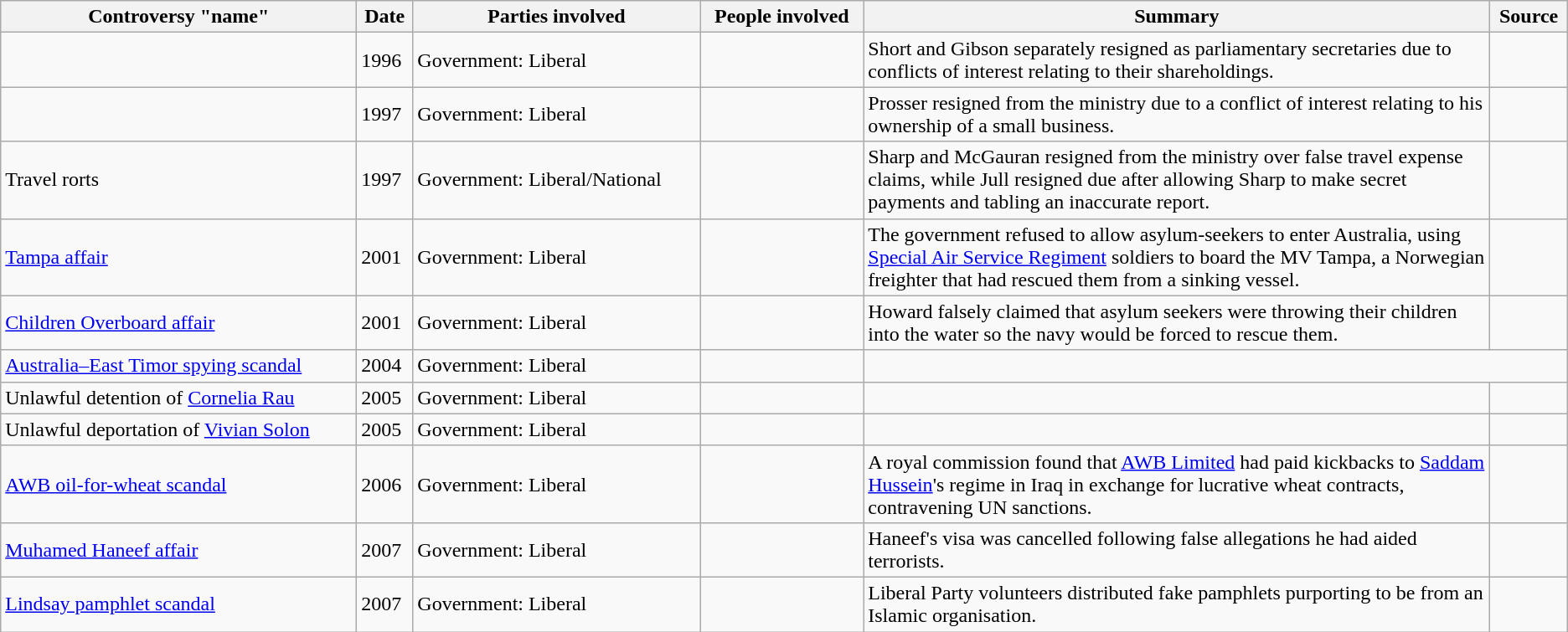<table Class="wikitable sortable">
<tr>
<th>Controversy "name"<br></th>
<th>Date<br></th>
<th>Parties involved<br></th>
<th>People involved<br></th>
<th width=40%>Summary<br></th>
<th>Source<br></th>
</tr>
<tr>
<td></td>
<td>1996</td>
<td>Government: Liberal</td>
<td></td>
<td>Short and Gibson separately resigned as parliamentary secretaries due to conflicts of interest relating to their shareholdings.</td>
<td></td>
</tr>
<tr>
<td></td>
<td>1997</td>
<td>Government: Liberal</td>
<td></td>
<td>Prosser resigned from the ministry due to a conflict of interest relating to his ownership of a small business.</td>
<td></td>
</tr>
<tr>
<td>Travel rorts</td>
<td>1997</td>
<td>Government: Liberal/National</td>
<td></td>
<td>Sharp and McGauran resigned from the ministry over false travel expense claims, while Jull resigned due after allowing Sharp to make secret payments and tabling an inaccurate report.</td>
<td></td>
</tr>
<tr>
<td><a href='#'>Tampa affair</a></td>
<td>2001</td>
<td>Government: Liberal</td>
<td></td>
<td>The government refused to allow asylum-seekers to enter Australia, using <a href='#'>Special Air Service Regiment</a> soldiers to board the MV Tampa, a Norwegian freighter that had rescued them from a sinking vessel.</td>
<td></td>
</tr>
<tr>
<td><a href='#'>Children Overboard affair</a></td>
<td>2001</td>
<td>Government: Liberal</td>
<td></td>
<td>Howard falsely claimed that asylum seekers were throwing their children into the water so the navy would be forced to rescue them.</td>
<td></td>
</tr>
<tr>
<td><a href='#'>Australia–East Timor spying scandal</a></td>
<td>2004</td>
<td>Government: Liberal</td>
<td></td>
</tr>
<tr>
<td>Unlawful detention of <a href='#'>Cornelia Rau</a></td>
<td>2005</td>
<td>Government: Liberal</td>
<td></td>
<td></td>
<td></td>
</tr>
<tr>
<td>Unlawful deportation of <a href='#'>Vivian Solon</a></td>
<td>2005</td>
<td>Government: Liberal</td>
<td></td>
<td></td>
<td></td>
</tr>
<tr>
<td><a href='#'>AWB oil-for-wheat scandal</a></td>
<td>2006</td>
<td>Government: Liberal</td>
<td></td>
<td>A royal commission found that <a href='#'>AWB Limited</a> had paid kickbacks to <a href='#'>Saddam Hussein</a>'s regime in Iraq in exchange for lucrative wheat contracts, contravening UN sanctions.</td>
<td></td>
</tr>
<tr>
<td><a href='#'>Muhamed Haneef affair</a></td>
<td>2007</td>
<td>Government: Liberal</td>
<td></td>
<td>Haneef's visa was cancelled following false allegations he had aided terrorists.</td>
<td></td>
</tr>
<tr>
<td><a href='#'>Lindsay pamphlet scandal</a></td>
<td>2007</td>
<td>Government: Liberal</td>
<td></td>
<td>Liberal Party volunteers distributed fake pamphlets purporting to be from an Islamic organisation.</td>
<td></td>
</tr>
</table>
